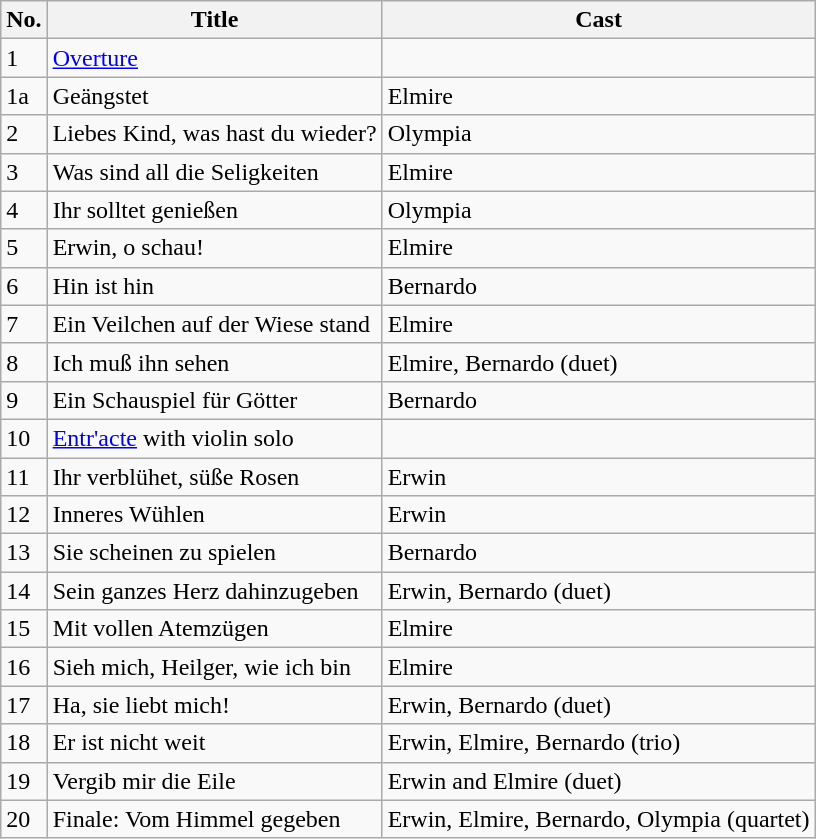<table class="wikitable">
<tr>
<th>No.</th>
<th>Title</th>
<th>Cast</th>
</tr>
<tr>
<td>1</td>
<td><a href='#'>Overture</a></td>
<td></td>
</tr>
<tr>
<td>1a</td>
<td>Geängstet</td>
<td>Elmire</td>
</tr>
<tr>
<td>2</td>
<td>Liebes Kind, was hast du wieder?</td>
<td>Olympia</td>
</tr>
<tr>
<td>3</td>
<td>Was sind all die Seligkeiten</td>
<td>Elmire</td>
</tr>
<tr>
<td>4</td>
<td>Ihr solltet genießen</td>
<td>Olympia</td>
</tr>
<tr>
<td>5</td>
<td>Erwin, o schau!</td>
<td>Elmire</td>
</tr>
<tr>
<td>6</td>
<td>Hin ist hin</td>
<td>Bernardo</td>
</tr>
<tr>
<td>7</td>
<td>Ein Veilchen auf der Wiese stand</td>
<td>Elmire</td>
</tr>
<tr>
<td>8</td>
<td>Ich muß ihn sehen</td>
<td>Elmire, Bernardo (duet)</td>
</tr>
<tr>
<td>9</td>
<td>Ein Schauspiel für Götter</td>
<td>Bernardo</td>
</tr>
<tr>
<td>10</td>
<td><a href='#'>Entr'acte</a> with violin solo</td>
<td></td>
</tr>
<tr>
<td>11</td>
<td>Ihr verblühet, süße Rosen</td>
<td>Erwin</td>
</tr>
<tr>
<td>12</td>
<td>Inneres Wühlen</td>
<td>Erwin</td>
</tr>
<tr>
<td>13</td>
<td>Sie scheinen zu spielen</td>
<td>Bernardo</td>
</tr>
<tr>
<td>14</td>
<td>Sein ganzes Herz dahinzugeben</td>
<td>Erwin, Bernardo (duet)</td>
</tr>
<tr>
<td>15</td>
<td>Mit vollen Atemzügen</td>
<td>Elmire</td>
</tr>
<tr>
<td>16</td>
<td>Sieh mich, Heilger, wie ich bin</td>
<td>Elmire</td>
</tr>
<tr>
<td>17</td>
<td>Ha, sie liebt mich!</td>
<td>Erwin, Bernardo (duet)</td>
</tr>
<tr>
<td>18</td>
<td>Er ist nicht weit</td>
<td>Erwin, Elmire, Bernardo (trio)</td>
</tr>
<tr>
<td>19</td>
<td>Vergib mir die Eile</td>
<td>Erwin and Elmire (duet)</td>
</tr>
<tr>
<td>20</td>
<td>Finale: Vom Himmel gegeben</td>
<td>Erwin, Elmire, Bernardo, Olympia (quartet)</td>
</tr>
</table>
